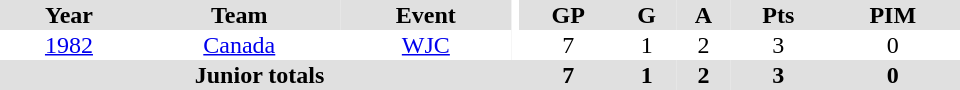<table border="0" cellpadding="1" cellspacing="0" ID="Table3" style="text-align:center; width:40em">
<tr bgcolor="#e0e0e0">
<th>Year</th>
<th>Team</th>
<th>Event</th>
<th rowspan="102" bgcolor="#ffffff"></th>
<th>GP</th>
<th>G</th>
<th>A</th>
<th>Pts</th>
<th>PIM</th>
</tr>
<tr>
<td><a href='#'>1982</a></td>
<td><a href='#'>Canada</a></td>
<td><a href='#'>WJC</a></td>
<td>7</td>
<td>1</td>
<td>2</td>
<td>3</td>
<td>0</td>
</tr>
<tr bgcolor="#e0e0e0">
<th colspan="4">Junior totals</th>
<th>7</th>
<th>1</th>
<th>2</th>
<th>3</th>
<th>0</th>
</tr>
</table>
